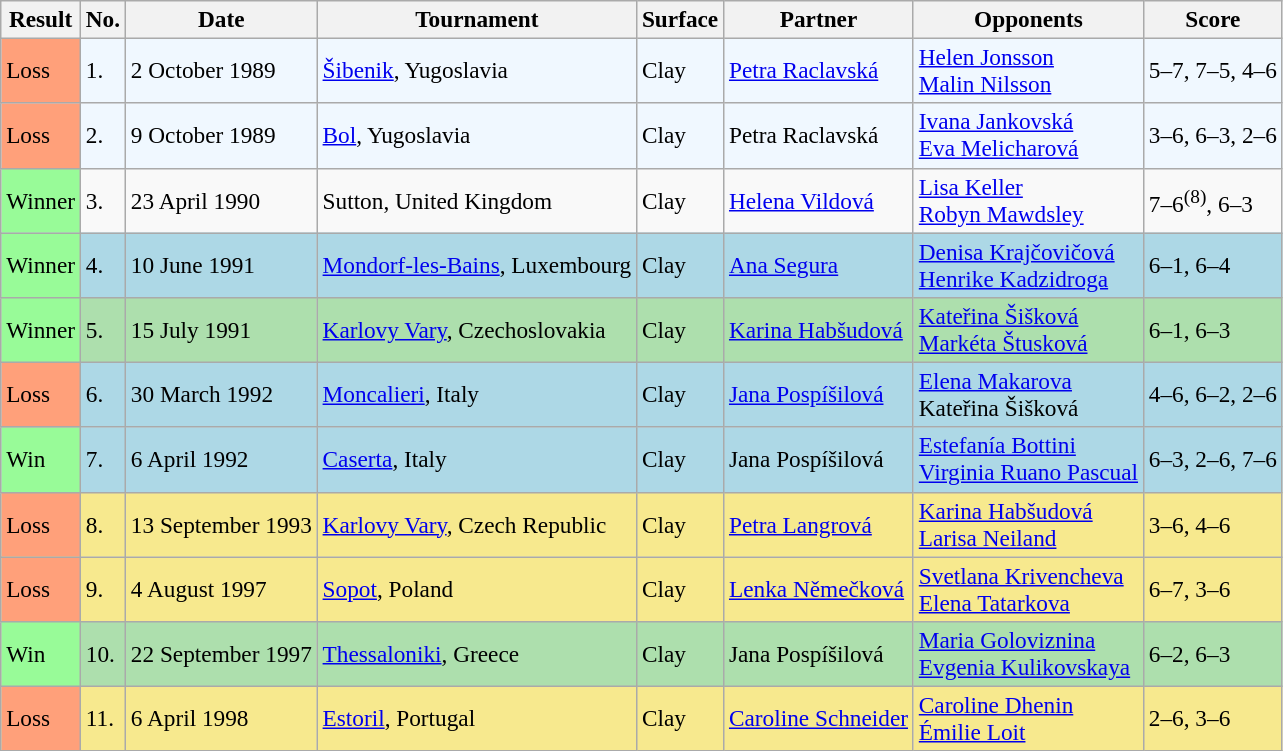<table class="sortable wikitable" style="font-size:97%">
<tr>
<th>Result</th>
<th>No.</th>
<th>Date</th>
<th>Tournament</th>
<th>Surface</th>
<th>Partner</th>
<th>Opponents</th>
<th>Score</th>
</tr>
<tr style="background:#f0f8ff;">
<td style="background:#ffa07a;">Loss</td>
<td>1.</td>
<td>2 October 1989</td>
<td><a href='#'>Šibenik</a>, Yugoslavia</td>
<td>Clay</td>
<td> <a href='#'>Petra Raclavská</a></td>
<td> <a href='#'>Helen Jonsson</a> <br>  <a href='#'>Malin Nilsson</a></td>
<td>5–7, 7–5, 4–6</td>
</tr>
<tr style="background:#f0f8ff;">
<td style="background:#ffa07a;">Loss</td>
<td>2.</td>
<td>9 October 1989</td>
<td><a href='#'>Bol</a>, Yugoslavia</td>
<td>Clay</td>
<td> Petra Raclavská</td>
<td> <a href='#'>Ivana Jankovská</a> <br>  <a href='#'>Eva Melicharová</a></td>
<td>3–6, 6–3, 2–6</td>
</tr>
<tr>
<td bgcolor="#98FB98">Winner</td>
<td>3.</td>
<td>23 April 1990</td>
<td>Sutton, United Kingdom</td>
<td>Clay</td>
<td> <a href='#'>Helena Vildová</a></td>
<td> <a href='#'>Lisa Keller</a> <br>  <a href='#'>Robyn Mawdsley</a></td>
<td>7–6<sup>(8)</sup>, 6–3</td>
</tr>
<tr bgcolor="lightblue">
<td bgcolor="#98FB98">Winner</td>
<td>4.</td>
<td>10 June 1991</td>
<td><a href='#'>Mondorf-les-Bains</a>, Luxembourg</td>
<td>Clay</td>
<td> <a href='#'>Ana Segura</a></td>
<td> <a href='#'>Denisa Krajčovičová</a> <br>  <a href='#'>Henrike Kadzidroga</a></td>
<td>6–1, 6–4</td>
</tr>
<tr bgcolor="#ADDFAD">
<td bgcolor="#98FB98">Winner</td>
<td>5.</td>
<td>15 July 1991</td>
<td><a href='#'>Karlovy Vary</a>, Czechoslovakia</td>
<td>Clay</td>
<td> <a href='#'>Karina Habšudová</a></td>
<td> <a href='#'>Kateřina Šišková</a> <br>  <a href='#'>Markéta Štusková</a></td>
<td>6–1, 6–3</td>
</tr>
<tr bgcolor="lightblue">
<td style="background:#ffa07a;">Loss</td>
<td>6.</td>
<td>30 March 1992</td>
<td><a href='#'>Moncalieri</a>, Italy</td>
<td>Clay</td>
<td> <a href='#'>Jana Pospíšilová</a></td>
<td> <a href='#'>Elena Makarova</a> <br>  Kateřina Šišková</td>
<td>4–6, 6–2, 2–6</td>
</tr>
<tr bgcolor="lightblue">
<td style="background:#98fb98;">Win</td>
<td>7.</td>
<td>6 April 1992</td>
<td><a href='#'>Caserta</a>, Italy</td>
<td>Clay</td>
<td> Jana Pospíšilová</td>
<td> <a href='#'>Estefanía Bottini</a> <br>  <a href='#'>Virginia Ruano Pascual</a></td>
<td>6–3, 2–6, 7–6</td>
</tr>
<tr style="background:#f7e98e;">
<td style="background:#ffa07a;">Loss</td>
<td>8.</td>
<td>13 September 1993</td>
<td><a href='#'>Karlovy Vary</a>, Czech Republic</td>
<td>Clay</td>
<td> <a href='#'>Petra Langrová</a></td>
<td> <a href='#'>Karina Habšudová</a> <br>  <a href='#'>Larisa Neiland</a></td>
<td>3–6, 4–6</td>
</tr>
<tr bgcolor="#f7e98e">
<td style="background:#ffa07a;">Loss</td>
<td>9.</td>
<td>4 August 1997</td>
<td><a href='#'>Sopot</a>, Poland</td>
<td>Clay</td>
<td> <a href='#'>Lenka Němečková</a></td>
<td> <a href='#'>Svetlana Krivencheva</a> <br>  <a href='#'>Elena Tatarkova</a></td>
<td>6–7, 3–6</td>
</tr>
<tr style="background:#addfad;">
<td style="background:#98fb98;">Win</td>
<td>10.</td>
<td>22 September 1997</td>
<td><a href='#'>Thessaloniki</a>, Greece</td>
<td>Clay</td>
<td> Jana Pospíšilová</td>
<td> <a href='#'>Maria Goloviznina</a> <br>  <a href='#'>Evgenia Kulikovskaya</a></td>
<td>6–2, 6–3</td>
</tr>
<tr style="background:#f7e98e;">
<td style="background:#ffa07a;">Loss</td>
<td>11.</td>
<td>6 April 1998</td>
<td><a href='#'>Estoril</a>, Portugal</td>
<td>Clay</td>
<td> <a href='#'>Caroline Schneider</a></td>
<td> <a href='#'>Caroline Dhenin</a> <br>  <a href='#'>Émilie Loit</a></td>
<td>2–6, 3–6</td>
</tr>
</table>
